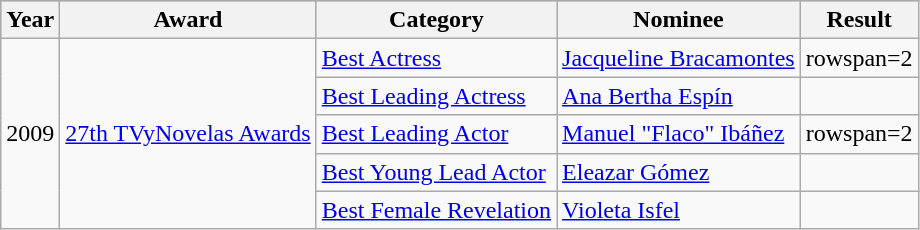<table class="wikitable">
<tr style="background:#b0c4de;">
<th>Year</th>
<th>Award</th>
<th>Category</th>
<th>Nominee</th>
<th>Result</th>
</tr>
<tr>
<td rowspan=5>2009</td>
<td rowspan=5><a href='#'>27th TVyNovelas Awards</a></td>
<td><a href='#'>Best Actress</a></td>
<td><a href='#'>Jacqueline Bracamontes</a></td>
<td>rowspan=2 </td>
</tr>
<tr>
<td><a href='#'>Best Leading Actress</a></td>
<td><a href='#'>Ana Bertha Espín</a></td>
</tr>
<tr>
<td><a href='#'>Best Leading Actor</a></td>
<td><a href='#'>Manuel "Flaco" Ibáñez</a></td>
<td>rowspan=2 </td>
</tr>
<tr>
<td><a href='#'>Best Young Lead Actor</a></td>
<td><a href='#'>Eleazar Gómez</a></td>
</tr>
<tr>
<td><a href='#'>Best Female Revelation</a></td>
<td><a href='#'>Violeta Isfel</a></td>
<td></td>
</tr>
</table>
